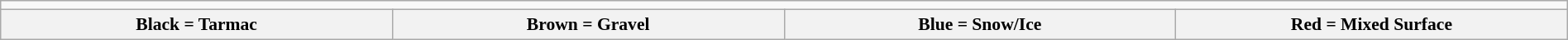<table class="wikitable" width=100% align=center  style="font-size:90%;">
<tr>
<td align=center colspan=4></td>
</tr>
<tr>
<th width=25%>Black = Tarmac</th>
<th width=25%>Brown = Gravel</th>
<th width=25%>Blue = Snow/Ice</th>
<th width=25%>Red = Mixed Surface</th>
</tr>
</table>
